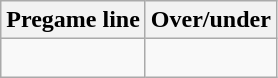<table class="wikitable">
<tr align="center">
<th style=>Pregame line</th>
<th style=>Over/under</th>
</tr>
<tr align="center">
<td> </td>
<td> </td>
</tr>
</table>
